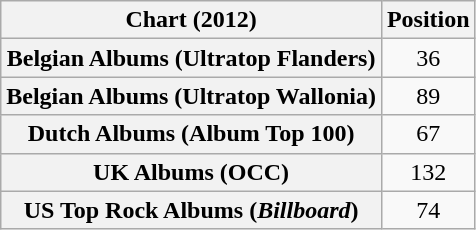<table class="wikitable sortable plainrowheaders" style="text-align:center">
<tr>
<th scope="col">Chart (2012)</th>
<th scope="col">Position</th>
</tr>
<tr>
<th scope="row">Belgian Albums (Ultratop Flanders)</th>
<td>36</td>
</tr>
<tr>
<th scope="row">Belgian Albums (Ultratop Wallonia)</th>
<td>89</td>
</tr>
<tr>
<th scope="row">Dutch Albums (Album Top 100)</th>
<td>67</td>
</tr>
<tr>
<th scope="row">UK Albums (OCC)</th>
<td>132</td>
</tr>
<tr>
<th scope="row">US Top Rock Albums (<em>Billboard</em>)</th>
<td>74</td>
</tr>
</table>
